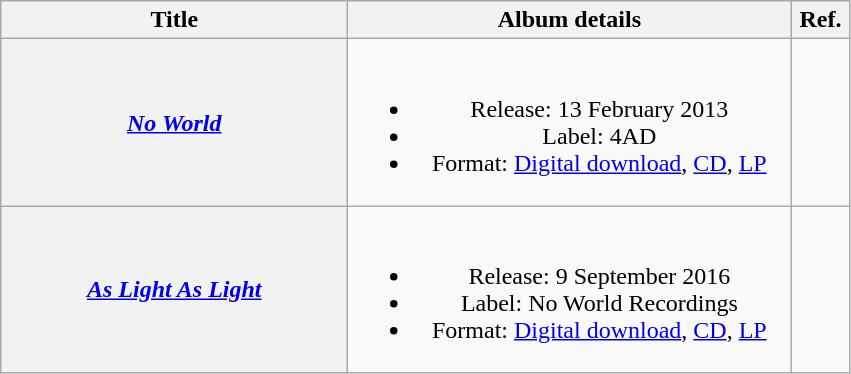<table class="wikitable plainrowheaders" style="text-align:center;">
<tr>
<th scope="col" style="width:14em;">Title</th>
<th scope="col" style="width:18em;">Album details</th>
<th scope="col" style="width:2em;">Ref.</th>
</tr>
<tr>
<th scope="row"><em><a href='#'>No World</a></em></th>
<td><br><ul><li>Release: 13 February 2013</li><li>Label: 4AD</li><li>Format: <a href='#'>Digital download</a>, <a href='#'>CD</a>, <a href='#'>LP</a></li></ul></td>
<td></td>
</tr>
<tr>
<th scope="row"><em><a href='#'>As Light As Light</a></em></th>
<td><br><ul><li>Release: 9 September 2016</li><li>Label: No World Recordings</li><li>Format: <a href='#'>Digital download</a>, <a href='#'>CD</a>, <a href='#'>LP</a></li></ul></td>
<td></td>
</tr>
</table>
